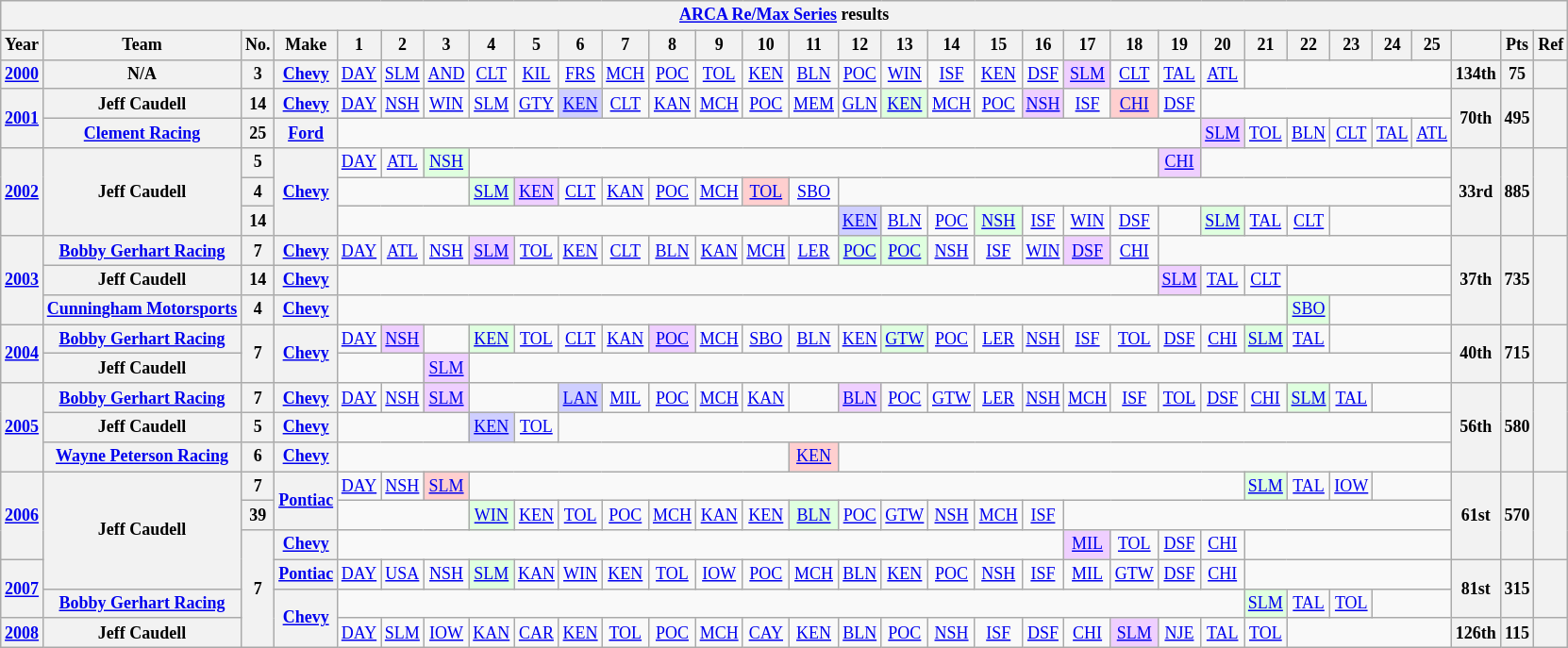<table class="wikitable" style="text-align:center; font-size:75%">
<tr>
<th colspan="34"><a href='#'>ARCA Re/Max Series</a> results</th>
</tr>
<tr>
<th>Year</th>
<th>Team</th>
<th>No.</th>
<th>Make</th>
<th>1</th>
<th>2</th>
<th>3</th>
<th>4</th>
<th>5</th>
<th>6</th>
<th>7</th>
<th>8</th>
<th>9</th>
<th>10</th>
<th>11</th>
<th>12</th>
<th>13</th>
<th>14</th>
<th>15</th>
<th>16</th>
<th>17</th>
<th>18</th>
<th>19</th>
<th>20</th>
<th>21</th>
<th>22</th>
<th>23</th>
<th>24</th>
<th>25</th>
<th></th>
<th>Pts</th>
<th>Ref</th>
</tr>
<tr>
<th><a href='#'>2000</a></th>
<th>N/A</th>
<th>3</th>
<th><a href='#'>Chevy</a></th>
<td><a href='#'>DAY</a></td>
<td><a href='#'>SLM</a></td>
<td><a href='#'>AND</a></td>
<td><a href='#'>CLT</a></td>
<td><a href='#'>KIL</a></td>
<td><a href='#'>FRS</a></td>
<td><a href='#'>MCH</a></td>
<td><a href='#'>POC</a></td>
<td><a href='#'>TOL</a></td>
<td><a href='#'>KEN</a></td>
<td><a href='#'>BLN</a></td>
<td><a href='#'>POC</a></td>
<td><a href='#'>WIN</a></td>
<td><a href='#'>ISF</a></td>
<td><a href='#'>KEN</a></td>
<td><a href='#'>DSF</a></td>
<td style="background:#EFCFFF;"><a href='#'>SLM</a><br></td>
<td><a href='#'>CLT</a></td>
<td><a href='#'>TAL</a></td>
<td><a href='#'>ATL</a></td>
<td colspan=5></td>
<th>134th</th>
<th>75</th>
<th></th>
</tr>
<tr>
<th rowspan=2><a href='#'>2001</a></th>
<th>Jeff Caudell</th>
<th>14</th>
<th><a href='#'>Chevy</a></th>
<td><a href='#'>DAY</a></td>
<td><a href='#'>NSH</a></td>
<td><a href='#'>WIN</a></td>
<td><a href='#'>SLM</a></td>
<td><a href='#'>GTY</a></td>
<td style="background:#CFCFFF;"><a href='#'>KEN</a><br></td>
<td><a href='#'>CLT</a></td>
<td><a href='#'>KAN</a></td>
<td><a href='#'>MCH</a></td>
<td><a href='#'>POC</a></td>
<td><a href='#'>MEM</a></td>
<td><a href='#'>GLN</a></td>
<td style="background:#DFFFDF;"><a href='#'>KEN</a><br></td>
<td><a href='#'>MCH</a></td>
<td><a href='#'>POC</a></td>
<td style="background:#EFCFFF;"><a href='#'>NSH</a><br></td>
<td><a href='#'>ISF</a></td>
<td style="background:#FFCFCF;"><a href='#'>CHI</a><br></td>
<td><a href='#'>DSF</a></td>
<td colspan=6></td>
<th rowspan=2>70th</th>
<th rowspan=2>495</th>
<th rowspan=2></th>
</tr>
<tr>
<th><a href='#'>Clement Racing</a></th>
<th>25</th>
<th><a href='#'>Ford</a></th>
<td colspan=19></td>
<td style="background:#EFCFFF;"><a href='#'>SLM</a><br></td>
<td><a href='#'>TOL</a></td>
<td><a href='#'>BLN</a></td>
<td><a href='#'>CLT</a></td>
<td><a href='#'>TAL</a></td>
<td><a href='#'>ATL</a></td>
</tr>
<tr>
<th rowspan=3><a href='#'>2002</a></th>
<th rowspan=3>Jeff Caudell</th>
<th>5</th>
<th rowspan=3><a href='#'>Chevy</a></th>
<td><a href='#'>DAY</a></td>
<td><a href='#'>ATL</a></td>
<td style="background:#DFFFDF;"><a href='#'>NSH</a><br></td>
<td colspan=15></td>
<td style="background:#EFCFFF;"><a href='#'>CHI</a><br></td>
<td colspan=6></td>
<th rowspan=3>33rd</th>
<th rowspan=3>885</th>
<th rowspan=3></th>
</tr>
<tr>
<th>4</th>
<td colspan=3></td>
<td style="background:#DFFFDF;"><a href='#'>SLM</a><br></td>
<td style="background:#EFCFFF;"><a href='#'>KEN</a><br></td>
<td><a href='#'>CLT</a></td>
<td><a href='#'>KAN</a></td>
<td><a href='#'>POC</a></td>
<td><a href='#'>MCH</a></td>
<td style="background:#FFCFCF;"><a href='#'>TOL</a><br></td>
<td><a href='#'>SBO</a></td>
<td colspan=14></td>
</tr>
<tr>
<th>14</th>
<td colspan=11></td>
<td style="background:#CFCFFF;"><a href='#'>KEN</a><br></td>
<td><a href='#'>BLN</a></td>
<td><a href='#'>POC</a></td>
<td style="background:#DFFFDF;"><a href='#'>NSH</a><br></td>
<td><a href='#'>ISF</a></td>
<td><a href='#'>WIN</a></td>
<td><a href='#'>DSF</a></td>
<td></td>
<td style="background:#DFFFDF;"><a href='#'>SLM</a><br></td>
<td><a href='#'>TAL</a></td>
<td><a href='#'>CLT</a></td>
<td colspan=3></td>
</tr>
<tr>
<th rowspan=3><a href='#'>2003</a></th>
<th><a href='#'>Bobby Gerhart Racing</a></th>
<th>7</th>
<th><a href='#'>Chevy</a></th>
<td><a href='#'>DAY</a></td>
<td><a href='#'>ATL</a></td>
<td><a href='#'>NSH</a></td>
<td style="background:#EFCFFF;"><a href='#'>SLM</a><br></td>
<td><a href='#'>TOL</a></td>
<td><a href='#'>KEN</a></td>
<td><a href='#'>CLT</a></td>
<td><a href='#'>BLN</a></td>
<td><a href='#'>KAN</a></td>
<td><a href='#'>MCH</a></td>
<td><a href='#'>LER</a></td>
<td style="background:#DFFFDF;"><a href='#'>POC</a><br></td>
<td style="background:#DFFFDF;"><a href='#'>POC</a><br></td>
<td><a href='#'>NSH</a></td>
<td><a href='#'>ISF</a></td>
<td><a href='#'>WIN</a></td>
<td style="background:#EFCFFF;"><a href='#'>DSF</a><br></td>
<td><a href='#'>CHI</a></td>
<td colspan=7></td>
<th rowspan=3>37th</th>
<th rowspan=3>735</th>
<th rowspan=3></th>
</tr>
<tr>
<th>Jeff Caudell</th>
<th>14</th>
<th><a href='#'>Chevy</a></th>
<td colspan=18></td>
<td style="background:#EFCFFF;"><a href='#'>SLM</a><br></td>
<td><a href='#'>TAL</a></td>
<td><a href='#'>CLT</a></td>
<td colspan=4></td>
</tr>
<tr>
<th><a href='#'>Cunningham Motorsports</a></th>
<th>4</th>
<th><a href='#'>Chevy</a></th>
<td colspan=21></td>
<td style="background:#DFFFDF;"><a href='#'>SBO</a><br></td>
<td colspan=3></td>
</tr>
<tr>
<th rowspan=2><a href='#'>2004</a></th>
<th><a href='#'>Bobby Gerhart Racing</a></th>
<th rowspan=2>7</th>
<th rowspan=2><a href='#'>Chevy</a></th>
<td><a href='#'>DAY</a></td>
<td style="background:#EFCFFF;"><a href='#'>NSH</a><br></td>
<td></td>
<td style="background:#DFFFDF;"><a href='#'>KEN</a><br></td>
<td><a href='#'>TOL</a></td>
<td><a href='#'>CLT</a></td>
<td><a href='#'>KAN</a></td>
<td style="background:#EFCFFF;"><a href='#'>POC</a><br></td>
<td><a href='#'>MCH</a></td>
<td><a href='#'>SBO</a></td>
<td><a href='#'>BLN</a></td>
<td><a href='#'>KEN</a></td>
<td style="background:#DFFFDF;"><a href='#'>GTW</a><br></td>
<td><a href='#'>POC</a></td>
<td><a href='#'>LER</a></td>
<td><a href='#'>NSH</a></td>
<td><a href='#'>ISF</a></td>
<td><a href='#'>TOL</a></td>
<td><a href='#'>DSF</a></td>
<td><a href='#'>CHI</a></td>
<td style="background:#DFFFDF;"><a href='#'>SLM</a><br></td>
<td><a href='#'>TAL</a></td>
<td colspan=3></td>
<th rowspan=2>40th</th>
<th rowspan=2>715</th>
<th rowspan=2></th>
</tr>
<tr>
<th>Jeff Caudell</th>
<td colspan=2></td>
<td style="background:#EFCFFF;"><a href='#'>SLM</a><br></td>
<td colspan=22></td>
</tr>
<tr>
<th rowspan=3><a href='#'>2005</a></th>
<th><a href='#'>Bobby Gerhart Racing</a></th>
<th>7</th>
<th><a href='#'>Chevy</a></th>
<td><a href='#'>DAY</a></td>
<td><a href='#'>NSH</a></td>
<td style="background:#EFCFFF;"><a href='#'>SLM</a><br></td>
<td colspan=2></td>
<td style="background:#CFCFFF;"><a href='#'>LAN</a><br></td>
<td><a href='#'>MIL</a></td>
<td><a href='#'>POC</a></td>
<td><a href='#'>MCH</a></td>
<td><a href='#'>KAN</a></td>
<td></td>
<td style="background:#EFCFFF;"><a href='#'>BLN</a><br></td>
<td><a href='#'>POC</a></td>
<td><a href='#'>GTW</a></td>
<td><a href='#'>LER</a></td>
<td><a href='#'>NSH</a></td>
<td><a href='#'>MCH</a></td>
<td><a href='#'>ISF</a></td>
<td><a href='#'>TOL</a></td>
<td><a href='#'>DSF</a></td>
<td><a href='#'>CHI</a></td>
<td style="background:#DFFFDF;"><a href='#'>SLM</a><br></td>
<td><a href='#'>TAL</a></td>
<td colspan=2></td>
<th rowspan=3>56th</th>
<th rowspan=3>580</th>
<th rowspan=3></th>
</tr>
<tr>
<th>Jeff Caudell</th>
<th>5</th>
<th><a href='#'>Chevy</a></th>
<td colspan=3></td>
<td style="background:#CFCFFF;"><a href='#'>KEN</a><br></td>
<td><a href='#'>TOL</a></td>
<td colspan=20></td>
</tr>
<tr>
<th><a href='#'>Wayne Peterson Racing</a></th>
<th>6</th>
<th><a href='#'>Chevy</a></th>
<td colspan=10></td>
<td style="background:#FFCFCF;"><a href='#'>KEN</a><br></td>
<td colspan=14></td>
</tr>
<tr>
<th rowspan=3><a href='#'>2006</a></th>
<th rowspan=4>Jeff Caudell</th>
<th>7</th>
<th rowspan=2><a href='#'>Pontiac</a></th>
<td><a href='#'>DAY</a></td>
<td><a href='#'>NSH</a></td>
<td style="background:#FFCFCF;"><a href='#'>SLM</a><br></td>
<td colspan=17></td>
<td style="background:#DFFFDF;"><a href='#'>SLM</a><br></td>
<td><a href='#'>TAL</a></td>
<td><a href='#'>IOW</a></td>
<td colspan=2></td>
<th rowspan=3>61st</th>
<th rowspan=3>570</th>
<th rowspan=3></th>
</tr>
<tr>
<th>39</th>
<td colspan=3></td>
<td style="background:#DFFFDF;"><a href='#'>WIN</a><br></td>
<td><a href='#'>KEN</a></td>
<td><a href='#'>TOL</a></td>
<td><a href='#'>POC</a></td>
<td><a href='#'>MCH</a></td>
<td><a href='#'>KAN</a></td>
<td><a href='#'>KEN</a></td>
<td style="background:#DFFFDF;"><a href='#'>BLN</a><br></td>
<td><a href='#'>POC</a></td>
<td><a href='#'>GTW</a></td>
<td><a href='#'>NSH</a></td>
<td><a href='#'>MCH</a></td>
<td><a href='#'>ISF</a></td>
<td colspan=9></td>
</tr>
<tr>
<th rowspan=4>7</th>
<th><a href='#'>Chevy</a></th>
<td colspan=16></td>
<td style="background:#EFCFFF;"><a href='#'>MIL</a><br></td>
<td><a href='#'>TOL</a></td>
<td><a href='#'>DSF</a></td>
<td><a href='#'>CHI</a></td>
<td colspan=5></td>
</tr>
<tr>
<th rowspan=2><a href='#'>2007</a></th>
<th><a href='#'>Pontiac</a></th>
<td><a href='#'>DAY</a></td>
<td><a href='#'>USA</a></td>
<td><a href='#'>NSH</a></td>
<td style="background:#DFFFDF;"><a href='#'>SLM</a><br></td>
<td><a href='#'>KAN</a></td>
<td><a href='#'>WIN</a></td>
<td><a href='#'>KEN</a></td>
<td><a href='#'>TOL</a></td>
<td><a href='#'>IOW</a></td>
<td><a href='#'>POC</a></td>
<td><a href='#'>MCH</a></td>
<td><a href='#'>BLN</a></td>
<td><a href='#'>KEN</a></td>
<td><a href='#'>POC</a></td>
<td><a href='#'>NSH</a></td>
<td><a href='#'>ISF</a></td>
<td><a href='#'>MIL</a></td>
<td><a href='#'>GTW</a></td>
<td><a href='#'>DSF</a></td>
<td><a href='#'>CHI</a></td>
<td colspan=5></td>
<th rowspan=2>81st</th>
<th rowspan=2>315</th>
<th rowspan=2></th>
</tr>
<tr>
<th><a href='#'>Bobby Gerhart Racing</a></th>
<th rowspan=2><a href='#'>Chevy</a></th>
<td colspan=20></td>
<td style="background:#DFFFDF;"><a href='#'>SLM</a><br></td>
<td><a href='#'>TAL</a></td>
<td><a href='#'>TOL</a></td>
<td colspan=2></td>
</tr>
<tr>
<th><a href='#'>2008</a></th>
<th>Jeff Caudell</th>
<td><a href='#'>DAY</a></td>
<td><a href='#'>SLM</a></td>
<td><a href='#'>IOW</a></td>
<td><a href='#'>KAN</a></td>
<td><a href='#'>CAR</a></td>
<td><a href='#'>KEN</a></td>
<td><a href='#'>TOL</a></td>
<td><a href='#'>POC</a></td>
<td><a href='#'>MCH</a></td>
<td><a href='#'>CAY</a></td>
<td><a href='#'>KEN</a></td>
<td><a href='#'>BLN</a></td>
<td><a href='#'>POC</a></td>
<td><a href='#'>NSH</a></td>
<td><a href='#'>ISF</a></td>
<td><a href='#'>DSF</a></td>
<td><a href='#'>CHI</a></td>
<td style="background:#EFCFFF;"><a href='#'>SLM</a><br></td>
<td><a href='#'>NJE</a></td>
<td><a href='#'>TAL</a></td>
<td><a href='#'>TOL</a></td>
<td colspan=4></td>
<th>126th</th>
<th>115</th>
<th></th>
</tr>
</table>
